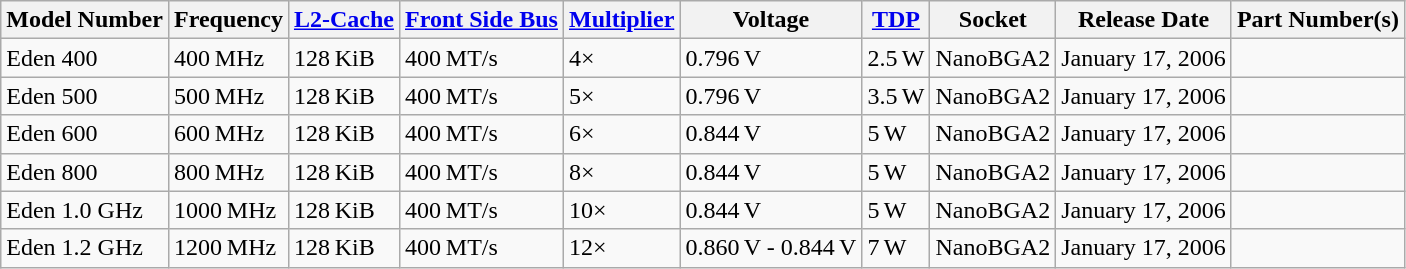<table class="wikitable">
<tr>
<th>Model Number</th>
<th>Frequency</th>
<th><a href='#'>L2-Cache</a></th>
<th><a href='#'>Front Side Bus</a></th>
<th><a href='#'>Multiplier</a></th>
<th>Voltage</th>
<th><a href='#'>TDP</a></th>
<th>Socket</th>
<th>Release Date</th>
<th>Part Number(s)</th>
</tr>
<tr>
<td>Eden 400</td>
<td>400 MHz</td>
<td>128 KiB</td>
<td>400 MT/s</td>
<td>4×</td>
<td>0.796 V</td>
<td>2.5 W</td>
<td>NanoBGA2</td>
<td>January 17, 2006</td>
<td></td>
</tr>
<tr>
<td>Eden 500</td>
<td>500 MHz</td>
<td>128 KiB</td>
<td>400 MT/s</td>
<td>5×</td>
<td>0.796 V</td>
<td>3.5 W</td>
<td>NanoBGA2</td>
<td>January 17, 2006</td>
<td></td>
</tr>
<tr>
<td>Eden 600</td>
<td>600 MHz</td>
<td>128 KiB</td>
<td>400 MT/s</td>
<td>6×</td>
<td>0.844 V</td>
<td>5 W</td>
<td>NanoBGA2</td>
<td>January 17, 2006</td>
<td></td>
</tr>
<tr>
<td>Eden 800</td>
<td>800 MHz</td>
<td>128 KiB</td>
<td>400 MT/s</td>
<td>8×</td>
<td>0.844 V</td>
<td>5 W</td>
<td>NanoBGA2</td>
<td>January 17, 2006</td>
<td></td>
</tr>
<tr>
<td>Eden 1.0 GHz</td>
<td>1000 MHz</td>
<td>128 KiB</td>
<td>400 MT/s</td>
<td>10×</td>
<td>0.844 V</td>
<td>5 W</td>
<td>NanoBGA2</td>
<td>January 17, 2006</td>
<td></td>
</tr>
<tr>
<td>Eden 1.2 GHz</td>
<td>1200 MHz</td>
<td>128 KiB</td>
<td>400 MT/s</td>
<td>12×</td>
<td>0.860 V - 0.844 V</td>
<td>7 W</td>
<td>NanoBGA2</td>
<td>January 17, 2006</td>
<td></td>
</tr>
</table>
